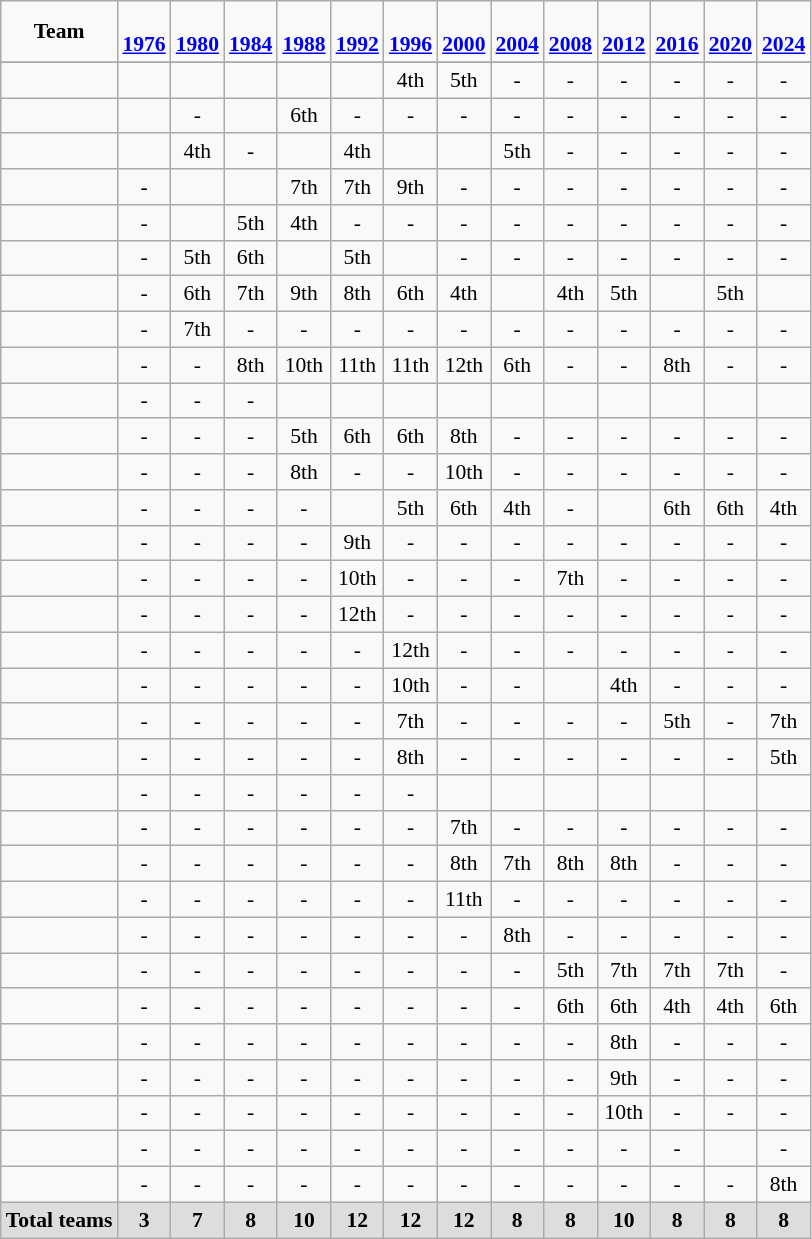<table class="wikitable" style="text-align:center; font-size:90%">
<tr bgcolor=>
<td><strong>Team</strong></td>
<td><strong><br><a href='#'>1976</a></strong></td>
<td><strong><br><a href='#'>1980</a></strong></td>
<td><strong><br><a href='#'>1984</a></strong></td>
<td><strong><br><a href='#'>1988</a></strong></td>
<td><strong><br><a href='#'>1992</a></strong></td>
<td><strong><br><a href='#'>1996</a></strong></td>
<td><strong><br><a href='#'>2000</a></strong></td>
<td><strong><br><a href='#'>2004</a></strong></td>
<td><strong><br><a href='#'>2008</a></strong></td>
<td><strong><br><a href='#'>2012</a></strong></td>
<td><strong><br><a href='#'>2016</a></strong></td>
<td><strong><br><a href='#'>2020</a></strong></td>
<td><strong><br><a href='#'>2024</a></strong></td>
</tr>
<tr>
</tr>
<tr>
<td align=left></td>
<td></td>
<td></td>
<td></td>
<td></td>
<td></td>
<td>4th</td>
<td>5th</td>
<td>-</td>
<td>-</td>
<td>-</td>
<td>-</td>
<td>-</td>
<td>-</td>
</tr>
<tr>
<td align=left></td>
<td></td>
<td>-</td>
<td></td>
<td>6th</td>
<td>-</td>
<td>-</td>
<td>-</td>
<td>-</td>
<td>-</td>
<td>-</td>
<td>-</td>
<td>-</td>
<td>-</td>
</tr>
<tr>
<td align=left></td>
<td></td>
<td>4th</td>
<td>-</td>
<td></td>
<td>4th</td>
<td></td>
<td></td>
<td>5th</td>
<td>-</td>
<td>-</td>
<td>-</td>
<td>-</td>
<td>-</td>
</tr>
<tr>
<td align=left></td>
<td>-</td>
<td></td>
<td></td>
<td>7th</td>
<td>7th</td>
<td>9th</td>
<td>-</td>
<td>-</td>
<td>-</td>
<td>-</td>
<td>-</td>
<td>-</td>
<td>-</td>
</tr>
<tr>
<td align=left></td>
<td>-</td>
<td></td>
<td>5th</td>
<td>4th</td>
<td>-</td>
<td>-</td>
<td>-</td>
<td>-</td>
<td>-</td>
<td>-</td>
<td>-</td>
<td>-</td>
<td>-</td>
</tr>
<tr>
<td align=left></td>
<td>-</td>
<td>5th</td>
<td>6th</td>
<td></td>
<td>5th</td>
<td></td>
<td>-</td>
<td>-</td>
<td>-</td>
<td>-</td>
<td>-</td>
<td>-</td>
<td>-</td>
</tr>
<tr>
<td align=left></td>
<td>-</td>
<td>6th</td>
<td>7th</td>
<td>9th</td>
<td>8th</td>
<td>6th</td>
<td>4th</td>
<td></td>
<td>4th</td>
<td>5th</td>
<td></td>
<td>5th</td>
<td></td>
</tr>
<tr>
<td align=left></td>
<td>-</td>
<td>7th</td>
<td>-</td>
<td>-</td>
<td>-</td>
<td>-</td>
<td>-</td>
<td>-</td>
<td>-</td>
<td>-</td>
<td>-</td>
<td>-</td>
<td>-</td>
</tr>
<tr>
<td align=left></td>
<td>-</td>
<td>-</td>
<td>8th</td>
<td>10th</td>
<td>11th</td>
<td>11th</td>
<td>12th</td>
<td>6th</td>
<td>-</td>
<td>-</td>
<td>8th</td>
<td>-</td>
<td>-</td>
</tr>
<tr>
<td align=left></td>
<td>-</td>
<td>-</td>
<td>-</td>
<td></td>
<td></td>
<td></td>
<td></td>
<td></td>
<td></td>
<td></td>
<td></td>
<td></td>
<td></td>
</tr>
<tr>
<td align=left></td>
<td>-</td>
<td>-</td>
<td>-</td>
<td>5th</td>
<td>6th</td>
<td>6th</td>
<td>8th</td>
<td>-</td>
<td>-</td>
<td>-</td>
<td>-</td>
<td>-</td>
<td>-</td>
</tr>
<tr>
<td align=left></td>
<td>-</td>
<td>-</td>
<td>-</td>
<td>8th</td>
<td>-</td>
<td>-</td>
<td>10th</td>
<td>-</td>
<td>-</td>
<td>-</td>
<td>-</td>
<td>-</td>
<td>-</td>
</tr>
<tr>
<td align=left></td>
<td>-</td>
<td>-</td>
<td>-</td>
<td>-</td>
<td></td>
<td>5th</td>
<td>6th</td>
<td>4th</td>
<td>-</td>
<td></td>
<td>6th</td>
<td>6th</td>
<td>4th</td>
</tr>
<tr>
<td align=left></td>
<td>-</td>
<td>-</td>
<td>-</td>
<td>-</td>
<td>9th</td>
<td>-</td>
<td>-</td>
<td>-</td>
<td>-</td>
<td>-</td>
<td>-</td>
<td>-</td>
<td>-</td>
</tr>
<tr>
<td align=left></td>
<td>-</td>
<td>-</td>
<td>-</td>
<td>-</td>
<td>10th</td>
<td>-</td>
<td>-</td>
<td>-</td>
<td>7th</td>
<td>-</td>
<td>-</td>
<td>-</td>
<td>-</td>
</tr>
<tr>
<td align=left></td>
<td>-</td>
<td>-</td>
<td>-</td>
<td>-</td>
<td>12th</td>
<td>-</td>
<td>-</td>
<td>-</td>
<td>-</td>
<td>-</td>
<td>-</td>
<td>-</td>
<td>-</td>
</tr>
<tr>
<td align=left></td>
<td>-</td>
<td>-</td>
<td>-</td>
<td>-</td>
<td>-</td>
<td>12th</td>
<td>-</td>
<td>-</td>
<td>-</td>
<td>-</td>
<td>-</td>
<td>-</td>
<td>-</td>
</tr>
<tr>
<td align=left></td>
<td>-</td>
<td>-</td>
<td>-</td>
<td>-</td>
<td>-</td>
<td>10th</td>
<td>-</td>
<td>-</td>
<td></td>
<td>4th</td>
<td>-</td>
<td>-</td>
<td>-</td>
</tr>
<tr>
<td align=left></td>
<td>-</td>
<td>-</td>
<td>-</td>
<td>-</td>
<td>-</td>
<td>7th</td>
<td>-</td>
<td>-</td>
<td>-</td>
<td>-</td>
<td>5th</td>
<td>-</td>
<td>7th</td>
</tr>
<tr>
<td align=left></td>
<td>-</td>
<td>-</td>
<td>-</td>
<td>-</td>
<td>-</td>
<td>8th</td>
<td>-</td>
<td>-</td>
<td>-</td>
<td>-</td>
<td>-</td>
<td>-</td>
<td>5th</td>
</tr>
<tr>
<td align=left></td>
<td>-</td>
<td>-</td>
<td>-</td>
<td>-</td>
<td>-</td>
<td>-</td>
<td></td>
<td></td>
<td></td>
<td></td>
<td></td>
<td></td>
<td></td>
</tr>
<tr>
<td align=left></td>
<td>-</td>
<td>-</td>
<td>-</td>
<td>-</td>
<td>-</td>
<td>-</td>
<td>7th</td>
<td>-</td>
<td>-</td>
<td>-</td>
<td>-</td>
<td>-</td>
<td>-</td>
</tr>
<tr>
<td align=left></td>
<td>-</td>
<td>-</td>
<td>-</td>
<td>-</td>
<td>-</td>
<td>-</td>
<td>8th</td>
<td>7th</td>
<td>8th</td>
<td>8th</td>
<td>-</td>
<td>-</td>
<td>-</td>
</tr>
<tr>
<td align=left></td>
<td>-</td>
<td>-</td>
<td>-</td>
<td>-</td>
<td>-</td>
<td>-</td>
<td>11th</td>
<td>-</td>
<td>-</td>
<td>-</td>
<td>-</td>
<td>-</td>
<td>-</td>
</tr>
<tr>
<td align=left></td>
<td>-</td>
<td>-</td>
<td>-</td>
<td>-</td>
<td>-</td>
<td>-</td>
<td>-</td>
<td>8th</td>
<td>-</td>
<td>-</td>
<td>-</td>
<td>-</td>
<td>-</td>
</tr>
<tr>
<td align=left></td>
<td>-</td>
<td>-</td>
<td>-</td>
<td>-</td>
<td>-</td>
<td>-</td>
<td>-</td>
<td>-</td>
<td>5th</td>
<td>7th</td>
<td>7th</td>
<td>7th</td>
<td>-</td>
</tr>
<tr>
<td align=left></td>
<td>-</td>
<td>-</td>
<td>-</td>
<td>-</td>
<td>-</td>
<td>-</td>
<td>-</td>
<td>-</td>
<td>6th</td>
<td>6th</td>
<td>4th</td>
<td>4th</td>
<td>6th</td>
</tr>
<tr>
<td align=left></td>
<td>-</td>
<td>-</td>
<td>-</td>
<td>-</td>
<td>-</td>
<td>-</td>
<td>-</td>
<td>-</td>
<td>-</td>
<td>8th</td>
<td>-</td>
<td>-</td>
<td>-</td>
</tr>
<tr>
<td align=left></td>
<td>-</td>
<td>-</td>
<td>-</td>
<td>-</td>
<td>-</td>
<td>-</td>
<td>-</td>
<td>-</td>
<td>-</td>
<td>9th</td>
<td>-</td>
<td>-</td>
<td>-</td>
</tr>
<tr>
<td align=left></td>
<td>-</td>
<td>-</td>
<td>-</td>
<td>-</td>
<td>-</td>
<td>-</td>
<td>-</td>
<td>-</td>
<td>-</td>
<td>10th</td>
<td>-</td>
<td>-</td>
<td>-</td>
</tr>
<tr>
<td align=left></td>
<td>-</td>
<td>-</td>
<td>-</td>
<td>-</td>
<td>-</td>
<td>-</td>
<td>-</td>
<td>-</td>
<td>-</td>
<td>-</td>
<td>-</td>
<td></td>
<td>-</td>
</tr>
<tr>
<td align=left></td>
<td>-</td>
<td>-</td>
<td>-</td>
<td>-</td>
<td>-</td>
<td>-</td>
<td>-</td>
<td>-</td>
<td>-</td>
<td>-</td>
<td>-</td>
<td>-</td>
<td>8th</td>
</tr>
<tr style="background:#ddd" class="sortbottom">
<td align=left><strong>Total teams</strong></td>
<td><strong>3</strong></td>
<td><strong>7</strong></td>
<td><strong>8</strong></td>
<td><strong>10</strong></td>
<td><strong>12</strong></td>
<td><strong>12</strong></td>
<td><strong>12</strong></td>
<td><strong>8</strong></td>
<td><strong>8</strong></td>
<td><strong>10</strong></td>
<td><strong>8</strong></td>
<td><strong>8</strong></td>
<td><strong>8</strong></td>
</tr>
</table>
